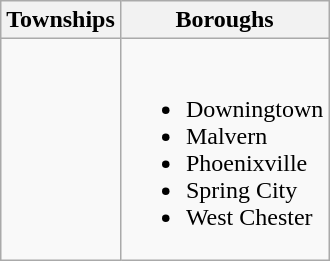<table class="wikitable">
<tr>
<th>Townships</th>
<th>Boroughs</th>
</tr>
<tr style="vertical-align: top;">
<td></td>
<td><br><ul><li>Downingtown</li><li>Malvern</li><li>Phoenixville</li><li>Spring City</li><li>West Chester</li></ul></td>
</tr>
</table>
